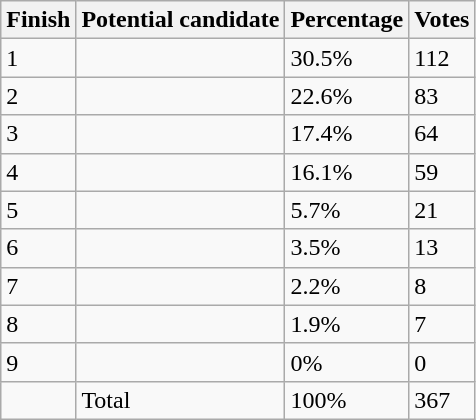<table class="wikitable sortable">
<tr>
<th>Finish</th>
<th>Potential candidate</th>
<th>Percentage</th>
<th>Votes</th>
</tr>
<tr>
<td>1</td>
<td></td>
<td>30.5%</td>
<td>112</td>
</tr>
<tr>
<td>2</td>
<td></td>
<td>22.6%</td>
<td>83</td>
</tr>
<tr>
<td>3</td>
<td></td>
<td>17.4%</td>
<td>64</td>
</tr>
<tr>
<td>4</td>
<td></td>
<td>16.1%</td>
<td>59</td>
</tr>
<tr>
<td>5</td>
<td></td>
<td>5.7%</td>
<td>21</td>
</tr>
<tr>
<td>6</td>
<td></td>
<td>3.5%</td>
<td>13</td>
</tr>
<tr>
<td>7</td>
<td></td>
<td>2.2%</td>
<td>8</td>
</tr>
<tr>
<td>8</td>
<td></td>
<td>1.9%</td>
<td>7</td>
</tr>
<tr>
<td>9</td>
<td></td>
<td>0%</td>
<td>0</td>
</tr>
<tr>
<td></td>
<td>Total</td>
<td>100%</td>
<td>367</td>
</tr>
</table>
